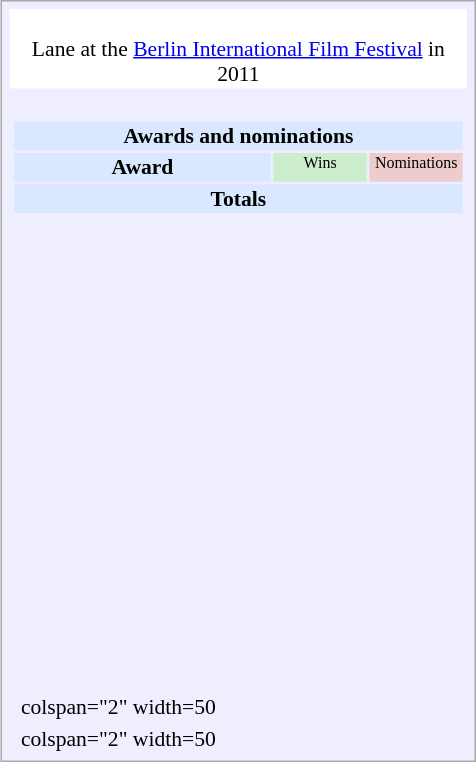<table class="infobox" style="width:22em; text-align:left; font-size:90%; vertical-align:middle; background:#eef;">
<tr style="background:white;">
<td colspan="3" style="text-align:center;"><br>Lane at the <a href='#'>Berlin International Film Festival</a> in 2011</td>
</tr>
<tr>
<td colspan="3"><br><table class="collapsible collapsed" style="width:100%;">
<tr>
<th colspan="3" style="background:#d9e8ff; text-align:center;">Awards and nominations</th>
</tr>
<tr style="background:#d9e8ff; text-align:center;">
<th style="vertical-align: middle;">Award</th>
<td style="background:#cec; font-size:8pt; width:60px;">Wins</td>
<td style="background:#ecc; font-size:8pt; width:60px;">Nominations</td>
</tr>
<tr style="background:#d9e8ff;">
<td colspan="3" style="text-align:center;"><strong>Totals</strong></td>
</tr>
<tr>
<td style="text-align:left;"><br></td>
<td></td>
<td></td>
</tr>
<tr>
<td style="text-align:left;"><br></td>
<td></td>
<td></td>
</tr>
<tr>
<td style="text-align:left;"><br></td>
<td></td>
<td></td>
</tr>
<tr>
<td style="text-align:left;"><br></td>
<td></td>
<td></td>
</tr>
<tr>
<td style="text-align:left;"><br></td>
<td></td>
<td></td>
</tr>
<tr>
<td style="text-align:left;"><br></td>
<td></td>
<td></td>
</tr>
<tr>
<td style="text-align:left;"><br></td>
<td></td>
<td></td>
</tr>
<tr>
<td style="text-align:left;"><br></td>
<td></td>
<td></td>
</tr>
<tr>
<td style="text-align:left;"><br></td>
<td></td>
<td></td>
</tr>
<tr>
<td style="text-align:left;"><br></td>
<td></td>
<td></td>
</tr>
<tr>
<td style="text-align:left;"><br></td>
<td></td>
<td></td>
</tr>
<tr>
<td style="text-align:left;"><br></td>
<td></td>
<td></td>
</tr>
<tr>
<td style="text-align:left;"><br></td>
<td></td>
<td></td>
</tr>
<tr>
<td style="text-align:left;"><br></td>
<td></td>
<td></td>
</tr>
<tr>
<td style="text-align:left;"><br></td>
<td></td>
<td></td>
</tr>
</table>
</td>
</tr>
<tr>
<td></td>
<td>colspan="2" width=50 </td>
</tr>
<tr>
<td></td>
<td>colspan="2" width=50 </td>
</tr>
</table>
